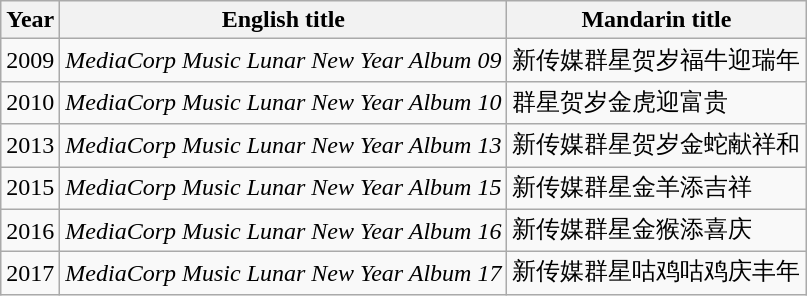<table class="wikitable sortable">
<tr>
<th>Year</th>
<th>English title</th>
<th>Mandarin title</th>
</tr>
<tr>
<td>2009</td>
<td><em>MediaCorp Music Lunar New Year Album 09</em></td>
<td>新传媒群星贺岁福牛迎瑞年</td>
</tr>
<tr>
<td>2010</td>
<td><em>MediaCorp Music Lunar New Year Album 10</em></td>
<td>群星贺岁金虎迎富贵</td>
</tr>
<tr>
<td>2013</td>
<td><em>MediaCorp Music Lunar New Year Album 13</em></td>
<td>新传媒群星贺岁金蛇献祥和</td>
</tr>
<tr>
<td>2015</td>
<td><em>MediaCorp Music Lunar New Year Album 15</em></td>
<td>新传媒群星金羊添吉祥</td>
</tr>
<tr>
<td>2016</td>
<td><em>MediaCorp Music Lunar New Year Album 16</em></td>
<td>新传媒群星金猴添喜庆</td>
</tr>
<tr>
<td>2017</td>
<td><em>MediaCorp Music Lunar New Year Album 17</em></td>
<td>新传媒群星咕鸡咕鸡庆丰年</td>
</tr>
</table>
